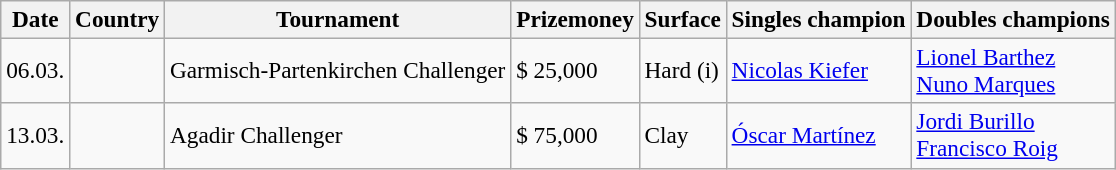<table class="sortable wikitable" style=font-size:97%>
<tr>
<th>Date</th>
<th>Country</th>
<th>Tournament</th>
<th>Prizemoney</th>
<th>Surface</th>
<th>Singles champion</th>
<th>Doubles champions</th>
</tr>
<tr>
<td>06.03.</td>
<td></td>
<td>Garmisch-Partenkirchen Challenger</td>
<td>$ 25,000</td>
<td>Hard (i)</td>
<td> <a href='#'>Nicolas Kiefer</a></td>
<td> <a href='#'>Lionel Barthez</a><br> <a href='#'>Nuno Marques</a></td>
</tr>
<tr>
<td>13.03.</td>
<td></td>
<td>Agadir Challenger</td>
<td>$ 75,000</td>
<td>Clay</td>
<td> <a href='#'>Óscar Martínez</a></td>
<td> <a href='#'>Jordi Burillo</a><br> <a href='#'>Francisco Roig</a></td>
</tr>
</table>
